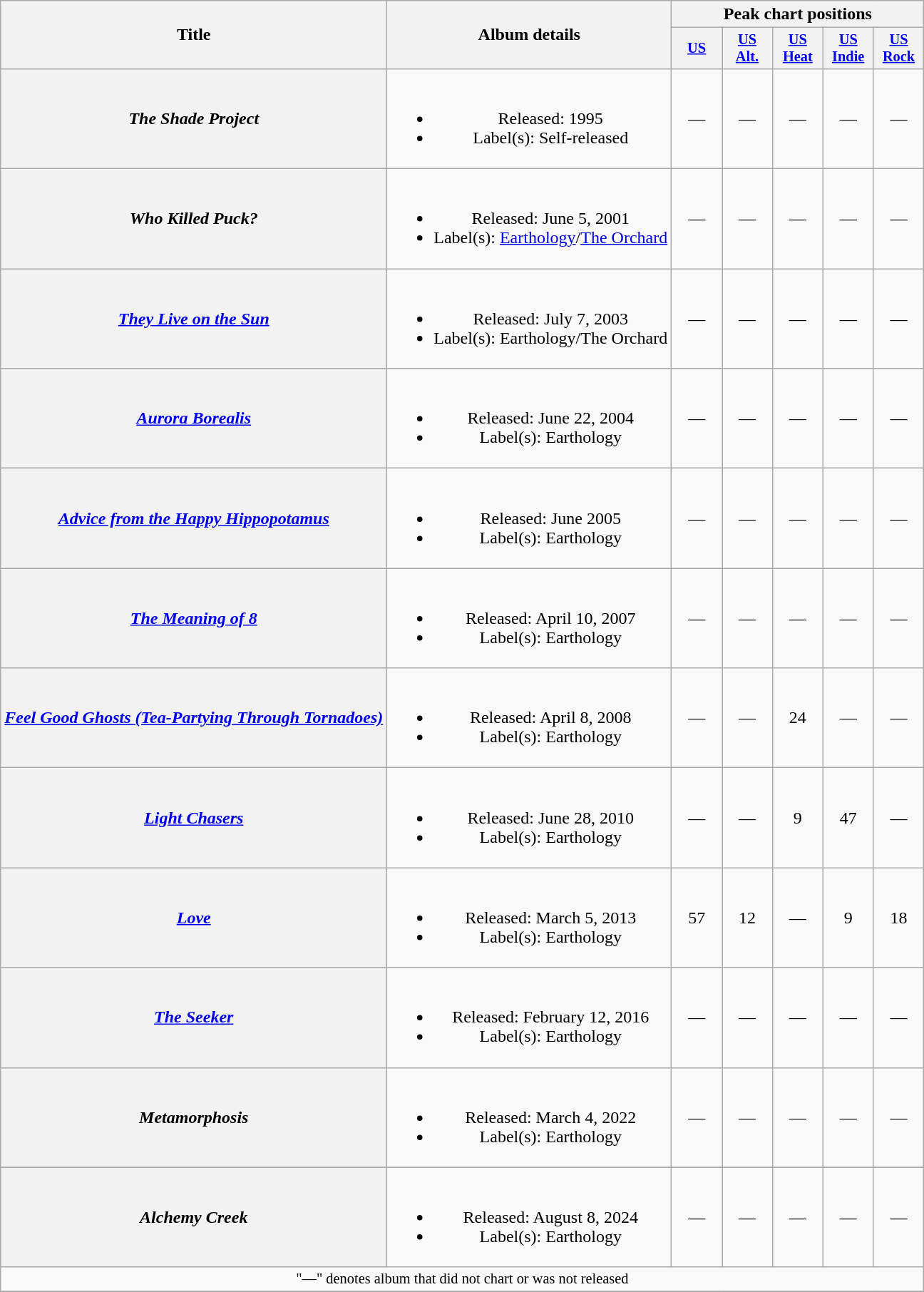<table class="wikitable plainrowheaders" style="text-align:center;">
<tr>
<th scope="col" rowspan="2">Title</th>
<th scope="col" rowspan="2">Album details</th>
<th scope="col" colspan="5">Peak chart positions</th>
</tr>
<tr>
<th scope="col" style="width:3em;font-size:85%;"><a href='#'>US</a><br></th>
<th scope="col" style="width:3em;font-size:85%;"><a href='#'>US Alt.</a><br></th>
<th scope="col" style="width:3em;font-size:85%;"><a href='#'>US Heat</a><br></th>
<th scope="col" style="width:3em;font-size:85%;"><a href='#'>US Indie</a><br></th>
<th scope="col" style="width:3em;font-size:85%;"><a href='#'>US Rock</a><br></th>
</tr>
<tr>
<th scope="row"><em>The Shade Project</em></th>
<td><br><ul><li>Released: 1995</li><li>Label(s): Self-released</li></ul></td>
<td>—</td>
<td>—</td>
<td>—</td>
<td>—</td>
<td>—</td>
</tr>
<tr>
<th scope="row"><em>Who Killed Puck?</em></th>
<td><br><ul><li>Released: June 5, 2001</li><li>Label(s): <a href='#'>Earthology</a>/<a href='#'>The Orchard</a></li></ul></td>
<td>—</td>
<td>—</td>
<td>—</td>
<td>—</td>
<td>—</td>
</tr>
<tr>
<th scope="row"><em><a href='#'>They Live on the Sun</a></em></th>
<td><br><ul><li>Released: July 7, 2003</li><li>Label(s): Earthology/The Orchard</li></ul></td>
<td>—</td>
<td>—</td>
<td>—</td>
<td>—</td>
<td>—</td>
</tr>
<tr>
<th scope="row"><em><a href='#'>Aurora Borealis</a></em></th>
<td><br><ul><li>Released: June 22, 2004</li><li>Label(s): Earthology</li></ul></td>
<td>—</td>
<td>—</td>
<td>—</td>
<td>—</td>
<td>—</td>
</tr>
<tr>
<th scope="row"><em><a href='#'>Advice from the Happy Hippopotamus</a></em></th>
<td><br><ul><li>Released: June 2005</li><li>Label(s): Earthology</li></ul></td>
<td>—</td>
<td>—</td>
<td>—</td>
<td>—</td>
<td>—</td>
</tr>
<tr>
<th scope="row"><em><a href='#'>The Meaning of 8</a></em></th>
<td><br><ul><li>Released: April 10, 2007</li><li>Label(s): Earthology</li></ul></td>
<td>—</td>
<td>—</td>
<td>—</td>
<td>—</td>
<td>—</td>
</tr>
<tr>
<th scope="row"><em><a href='#'>Feel Good Ghosts (Tea-Partying Through Tornadoes)</a></em></th>
<td><br><ul><li>Released: April 8, 2008</li><li>Label(s): Earthology</li></ul></td>
<td>—</td>
<td>—</td>
<td>24</td>
<td>—</td>
<td>—</td>
</tr>
<tr>
<th scope="row"><em><a href='#'>Light Chasers</a></em></th>
<td><br><ul><li>Released: June 28, 2010</li><li>Label(s): Earthology</li></ul></td>
<td>—</td>
<td>—</td>
<td>9</td>
<td>47</td>
<td>—</td>
</tr>
<tr>
<th scope="row"><em><a href='#'>Love</a></em></th>
<td><br><ul><li>Released: March 5, 2013</li><li>Label(s): Earthology</li></ul></td>
<td>57</td>
<td>12</td>
<td>—</td>
<td>9</td>
<td>18</td>
</tr>
<tr>
<th scope="row"><em><a href='#'>The Seeker</a></em></th>
<td><br><ul><li>Released: February 12, 2016</li><li>Label(s): Earthology</li></ul></td>
<td>—</td>
<td>—</td>
<td>—</td>
<td>—</td>
<td>—</td>
</tr>
<tr>
<th scope="row"><em>Metamorphosis</em></th>
<td><br><ul><li>Released: March 4, 2022</li><li>Label(s): Earthology</li></ul></td>
<td>—</td>
<td>—</td>
<td>—</td>
<td>—</td>
<td>—</td>
</tr>
<tr>
</tr>
<tr>
<th scope="row"><em>Alchemy Creek</em></th>
<td><br><ul><li>Released: August 8, 2024</li><li>Label(s): Earthology</li></ul></td>
<td>—</td>
<td>—</td>
<td>—</td>
<td>—</td>
<td>—</td>
</tr>
<tr>
<td colspan="18" style="text-align:center; font-size:85%;">"—" denotes album that did not chart or was not released</td>
</tr>
<tr>
</tr>
</table>
